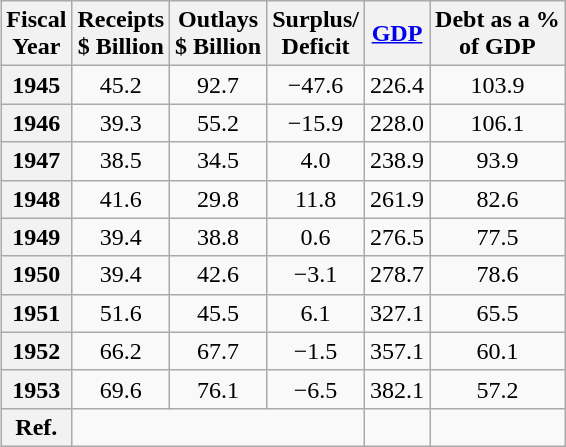<table class="wikitable" align="right" style="margin-left:1em; text-align:center">
<tr>
<th>Fiscal<br>Year</th>
<th>Receipts<br> $ Billion</th>
<th>Outlays<br> $ Billion</th>
<th>Surplus/<br>Deficit</th>
<th><a href='#'>GDP</a></th>
<th>Debt as a %<br>of GDP</th>
</tr>
<tr>
<th>1945</th>
<td>45.2</td>
<td>92.7</td>
<td>−47.6</td>
<td>226.4</td>
<td>103.9</td>
</tr>
<tr>
<th>1946</th>
<td>39.3</td>
<td>55.2</td>
<td>−15.9</td>
<td>228.0</td>
<td>106.1</td>
</tr>
<tr>
<th>1947</th>
<td>38.5</td>
<td>34.5</td>
<td>4.0</td>
<td>238.9</td>
<td>93.9</td>
</tr>
<tr>
<th>1948</th>
<td>41.6</td>
<td>29.8</td>
<td>11.8</td>
<td>261.9</td>
<td>82.6</td>
</tr>
<tr>
<th>1949</th>
<td>39.4</td>
<td>38.8</td>
<td>0.6</td>
<td>276.5</td>
<td>77.5</td>
</tr>
<tr>
<th>1950</th>
<td>39.4</td>
<td>42.6</td>
<td>−3.1</td>
<td>278.7</td>
<td>78.6</td>
</tr>
<tr>
<th>1951</th>
<td>51.6</td>
<td>45.5</td>
<td>6.1</td>
<td>327.1</td>
<td>65.5</td>
</tr>
<tr>
<th>1952</th>
<td>66.2</td>
<td>67.7</td>
<td>−1.5</td>
<td>357.1</td>
<td>60.1</td>
</tr>
<tr>
<th>1953</th>
<td>69.6</td>
<td>76.1</td>
<td>−6.5</td>
<td>382.1</td>
<td>57.2</td>
</tr>
<tr>
<th>Ref.</th>
<td colspan=3></td>
<td></td>
<td></td>
</tr>
</table>
